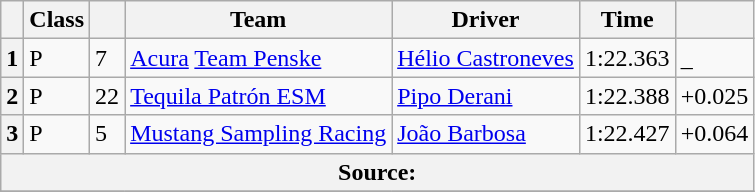<table class="wikitable">
<tr>
<th scope="col"></th>
<th scope="col">Class</th>
<th scope="col"></th>
<th scope="col">Team</th>
<th scope="col">Driver</th>
<th scope="col">Time</th>
<th scope="col"></th>
</tr>
<tr>
<th scope="row">1</th>
<td>P</td>
<td>7</td>
<td><a href='#'>Acura</a> <a href='#'>Team Penske</a></td>
<td><a href='#'>Hélio Castroneves</a></td>
<td>1:22.363</td>
<td>_</td>
</tr>
<tr>
<th scope="row">2</th>
<td>P</td>
<td>22</td>
<td><a href='#'>Tequila Patrón ESM</a></td>
<td><a href='#'>Pipo Derani</a></td>
<td>1:22.388</td>
<td>+0.025</td>
</tr>
<tr>
<th scope="row">3</th>
<td>P</td>
<td>5</td>
<td><a href='#'>Mustang Sampling Racing</a></td>
<td><a href='#'>João Barbosa</a></td>
<td>1:22.427</td>
<td>+0.064</td>
</tr>
<tr>
<th colspan="7">Source:</th>
</tr>
<tr>
</tr>
</table>
